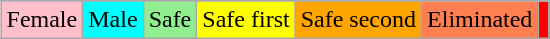<table class="wikitable" style="margin:1em auto; text-align:center;">
<tr>
</tr>
<tr>
<td style="background:pink;">Female</td>
<td style="background:cyan;">Male</td>
<td style="background:lightgreen;" padding-left: 1em;">Safe</td>
<td style="background:yellow;" padding-left: 1em;">Safe first</td>
<td style="background:orange;" padding-left: 1em;">Safe second</td>
<td style="background:coral;" padding-left: 1em;">Eliminated</td>
<td style="background:red;" padding-left: 1em;"></td>
</tr>
</table>
